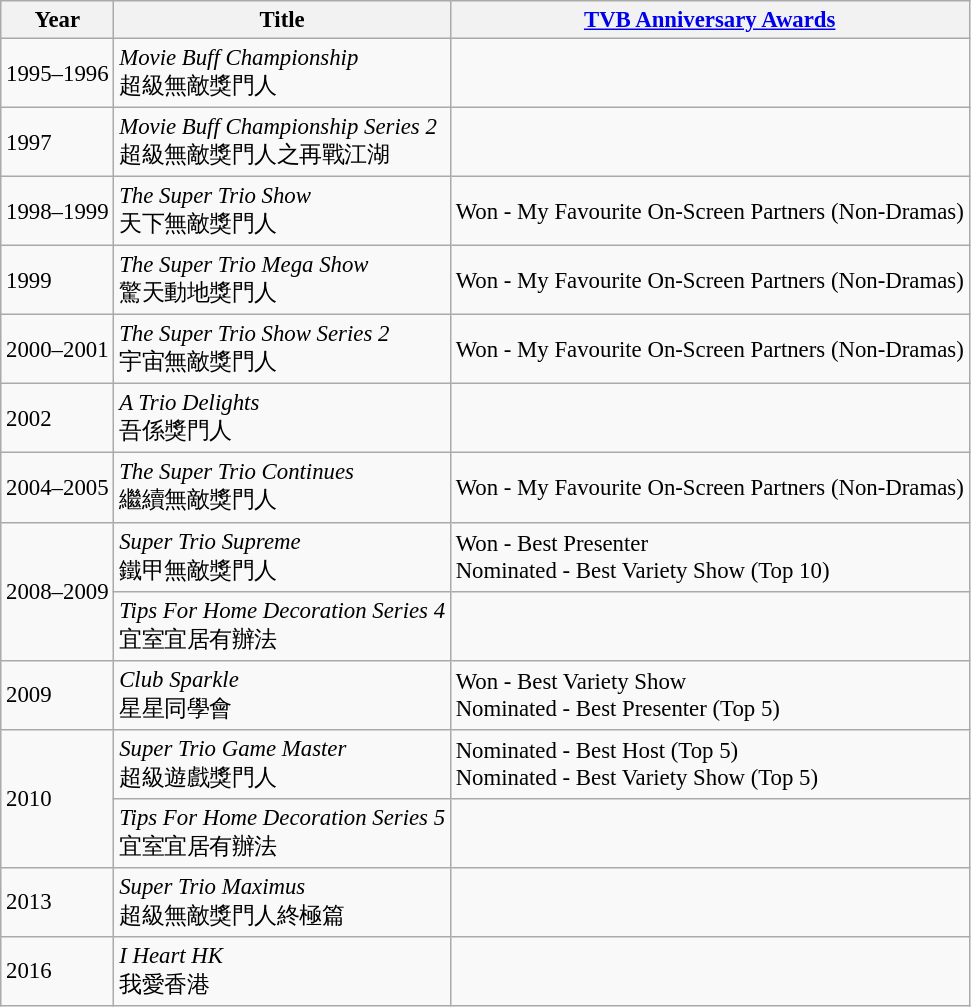<table class="wikitable" style="font-size: 95%;">
<tr>
<th>Year</th>
<th>Title</th>
<th><a href='#'>TVB Anniversary Awards</a></th>
</tr>
<tr>
<td>1995–1996</td>
<td><em>Movie Buff Championship</em><br>超級無敵獎門人</td>
<td></td>
</tr>
<tr>
<td>1997</td>
<td><em>Movie Buff Championship Series 2</em><br>超級無敵獎門人之再戰江湖</td>
<td></td>
</tr>
<tr>
<td>1998–1999</td>
<td><em>The Super Trio Show</em><br>天下無敵獎門人</td>
<td>Won - My Favourite On-Screen Partners (Non-Dramas)</td>
</tr>
<tr>
<td>1999</td>
<td><em>The Super Trio Mega Show</em><br>驚天動地獎門人</td>
<td>Won - My Favourite On-Screen Partners (Non-Dramas)</td>
</tr>
<tr>
<td>2000–2001</td>
<td><em>The Super Trio Show Series 2</em><br>宇宙無敵獎門人</td>
<td>Won - My Favourite On-Screen Partners (Non-Dramas)</td>
</tr>
<tr>
<td>2002</td>
<td><em>A Trio Delights</em><br>吾係獎門人</td>
<td></td>
</tr>
<tr>
<td>2004–2005</td>
<td><em>The Super Trio Continues</em><br>繼續無敵獎門人</td>
<td>Won - My Favourite On-Screen Partners (Non-Dramas)</td>
</tr>
<tr>
<td rowspan="2">2008–2009</td>
<td><em>Super Trio Supreme</em><br>鐵甲無敵獎門人</td>
<td>Won - Best Presenter<br>Nominated - Best Variety Show (Top 10)</td>
</tr>
<tr>
<td><em>Tips For Home Decoration Series 4</em><br>宜室宜居有辦法</td>
<td></td>
</tr>
<tr>
<td>2009</td>
<td><em>Club Sparkle</em><br>星星同學會</td>
<td>Won - Best Variety Show<br>Nominated - Best Presenter (Top 5)</td>
</tr>
<tr>
<td rowspan="2">2010</td>
<td><em>Super Trio Game Master</em><br>超級遊戲獎門人</td>
<td>Nominated - Best Host (Top 5)<br>Nominated - Best Variety Show (Top 5)</td>
</tr>
<tr>
<td><em>Tips For Home Decoration Series 5</em><br>宜室宜居有辦法</td>
<td></td>
</tr>
<tr>
<td>2013</td>
<td><em>Super Trio Maximus</em><br>超級無敵獎門人終極篇</td>
<td></td>
</tr>
<tr>
<td>2016</td>
<td><em>I Heart HK</em><br>我愛香港</td>
<td></td>
</tr>
</table>
